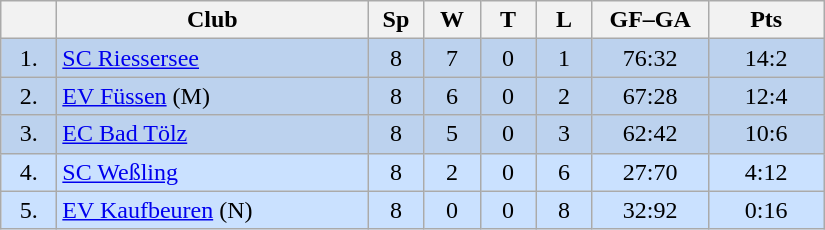<table class="wikitable">
<tr>
<th width="30"></th>
<th width="200">Club</th>
<th width="30">Sp</th>
<th width="30">W</th>
<th width="30">T</th>
<th width="30">L</th>
<th width="70">GF–GA</th>
<th width="70">Pts</th>
</tr>
<tr bgcolor="#BCD2EE" align="center">
<td>1.</td>
<td align="left"><a href='#'>SC Riessersee</a></td>
<td>8</td>
<td>7</td>
<td>0</td>
<td>1</td>
<td>76:32</td>
<td>14:2</td>
</tr>
<tr bgcolor=#BCD2EE align="center">
<td>2.</td>
<td align="left"><a href='#'>EV Füssen</a> (M)</td>
<td>8</td>
<td>6</td>
<td>0</td>
<td>2</td>
<td>67:28</td>
<td>12:4</td>
</tr>
<tr bgcolor=#BCD2EE align="center">
<td>3.</td>
<td align="left"><a href='#'>EC Bad Tölz</a></td>
<td>8</td>
<td>5</td>
<td>0</td>
<td>3</td>
<td>62:42</td>
<td>10:6</td>
</tr>
<tr bgcolor=#CAE1FF align="center">
<td>4.</td>
<td align="left"><a href='#'>SC Weßling</a></td>
<td>8</td>
<td>2</td>
<td>0</td>
<td>6</td>
<td>27:70</td>
<td>4:12</td>
</tr>
<tr bgcolor=#CAE1FF align="center">
<td>5.</td>
<td align="left"><a href='#'>EV Kaufbeuren</a> (N)</td>
<td>8</td>
<td>0</td>
<td>0</td>
<td>8</td>
<td>32:92</td>
<td>0:16</td>
</tr>
</table>
